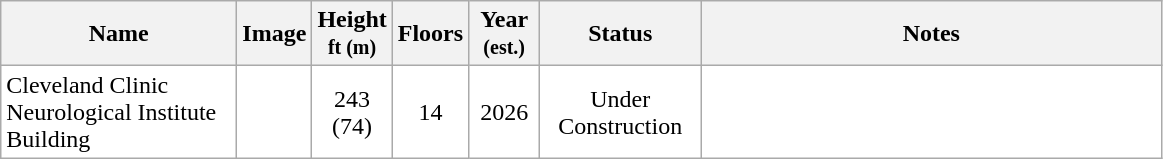<table class="wikitable sortable" style="border:#999; background:#fff; text-align: center">
<tr>
<th scope=col style="width:150px;">Name</th>
<th scope=col class="unsortable">Image</th>
<th scope=col style="width:40px;">Height<br><small>ft (m)</small></th>
<th scope=col style="width:40px;">Floors</th>
<th scope=col style="width:40px;">Year<br><small>(est.)</small></th>
<th scope=col style="width:100px;">Status</th>
<th scope=col class="unsortable" style="width:300px;">Notes</th>
</tr>
<tr>
<td align=left>Cleveland Clinic Neurological Institute Building</td>
<td></td>
<td align="center">243 (74)</td>
<td align="center">14</td>
<td align="center">2026</td>
<td align="center">Under Construction</td>
<td align="Center"></td>
</tr>
<tr>
</tr>
</table>
